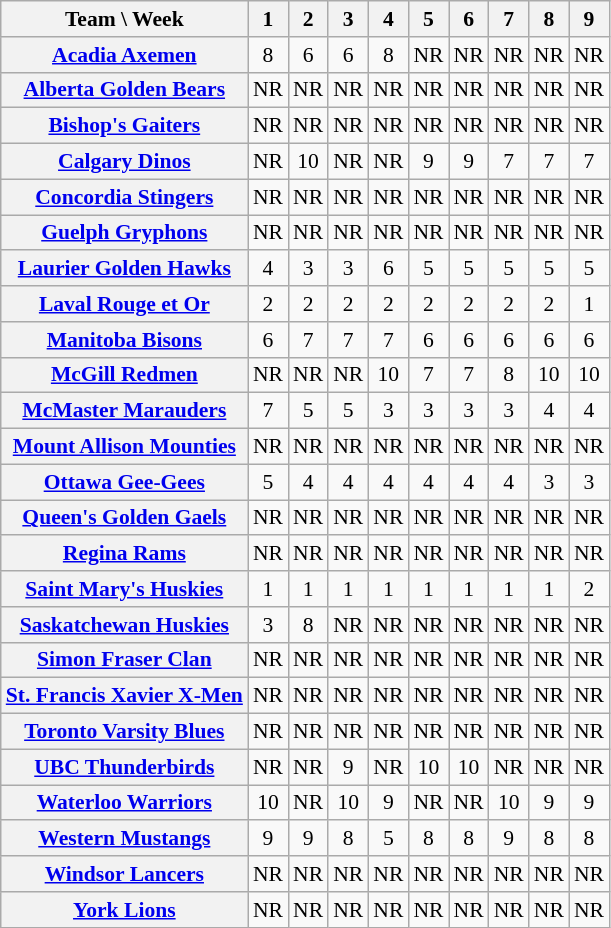<table class="wikitable sortable" style="font-size:90%; text-align:center;">
<tr>
<th>Team \ Week</th>
<th scope="col">1</th>
<th scope="col">2</th>
<th scope="col">3</th>
<th scope="col">4</th>
<th scope="col">5</th>
<th scope="col">6</th>
<th scope="col">7</th>
<th scope="col">8</th>
<th scope="col">9</th>
</tr>
<tr>
<th scope="row"><a href='#'>Acadia Axemen</a></th>
<td>8</td>
<td>6</td>
<td>6</td>
<td>8</td>
<td>NR</td>
<td>NR</td>
<td>NR</td>
<td>NR</td>
<td>NR</td>
</tr>
<tr>
<th scope="row"><a href='#'>Alberta Golden Bears</a></th>
<td>NR</td>
<td>NR</td>
<td>NR</td>
<td>NR</td>
<td>NR</td>
<td>NR</td>
<td>NR</td>
<td>NR</td>
<td>NR</td>
</tr>
<tr>
<th scope="row"><a href='#'>Bishop's Gaiters</a></th>
<td>NR</td>
<td>NR</td>
<td>NR</td>
<td>NR</td>
<td>NR</td>
<td>NR</td>
<td>NR</td>
<td>NR</td>
<td>NR</td>
</tr>
<tr>
<th scope="row"><a href='#'>Calgary Dinos</a></th>
<td>NR</td>
<td data-sort-value="9+">10</td>
<td>NR</td>
<td>NR</td>
<td>9</td>
<td>9</td>
<td>7</td>
<td>7</td>
<td>7</td>
</tr>
<tr>
<th scope="row"><a href='#'>Concordia Stingers</a></th>
<td>NR</td>
<td>NR</td>
<td>NR</td>
<td>NR</td>
<td>NR</td>
<td>NR</td>
<td>NR</td>
<td>NR</td>
<td>NR</td>
</tr>
<tr>
<th scope="row"><a href='#'>Guelph Gryphons</a></th>
<td>NR</td>
<td>NR</td>
<td>NR</td>
<td>NR</td>
<td>NR</td>
<td>NR</td>
<td>NR</td>
<td>NR</td>
<td>NR</td>
</tr>
<tr>
<th scope="row"><a href='#'>Laurier Golden Hawks</a></th>
<td>4</td>
<td>3</td>
<td>3</td>
<td>6</td>
<td>5</td>
<td>5</td>
<td>5</td>
<td>5</td>
<td>5</td>
</tr>
<tr>
<th scope="row"><a href='#'>Laval Rouge et Or</a></th>
<td>2</td>
<td>2</td>
<td>2</td>
<td>2</td>
<td>2</td>
<td>2</td>
<td>2</td>
<td>2</td>
<td>1</td>
</tr>
<tr>
<th scope="row"><a href='#'>Manitoba Bisons</a></th>
<td>6</td>
<td>7</td>
<td>7</td>
<td>7</td>
<td>6</td>
<td>6</td>
<td>6</td>
<td>6</td>
<td>6</td>
</tr>
<tr>
<th scope="row"><a href='#'>McGill Redmen</a></th>
<td>NR</td>
<td>NR</td>
<td>NR</td>
<td data-sort-value="9+">10</td>
<td>7</td>
<td>7</td>
<td>8</td>
<td data-sort-value="9+">10</td>
<td data-sort-value="9+">10</td>
</tr>
<tr>
<th scope="row"><a href='#'>McMaster Marauders</a></th>
<td>7</td>
<td>5</td>
<td>5</td>
<td>3</td>
<td>3</td>
<td>3</td>
<td>3</td>
<td>4</td>
<td>4</td>
</tr>
<tr>
<th scope="row"><a href='#'>Mount Allison Mounties</a></th>
<td>NR</td>
<td>NR</td>
<td>NR</td>
<td>NR</td>
<td>NR</td>
<td>NR</td>
<td>NR</td>
<td>NR</td>
<td>NR</td>
</tr>
<tr>
<th scope="row"><a href='#'>Ottawa Gee-Gees</a></th>
<td>5</td>
<td>4</td>
<td>4</td>
<td>4</td>
<td>4</td>
<td>4</td>
<td>4</td>
<td>3</td>
<td>3</td>
</tr>
<tr>
<th scope="row"><a href='#'>Queen's Golden Gaels</a></th>
<td>NR</td>
<td>NR</td>
<td>NR</td>
<td>NR</td>
<td>NR</td>
<td>NR</td>
<td>NR</td>
<td>NR</td>
<td>NR</td>
</tr>
<tr>
<th scope="row"><a href='#'>Regina Rams</a></th>
<td>NR</td>
<td>NR</td>
<td>NR</td>
<td>NR</td>
<td>NR</td>
<td>NR</td>
<td>NR</td>
<td>NR</td>
<td>NR</td>
</tr>
<tr>
<th scope="row"><a href='#'>Saint Mary's Huskies</a></th>
<td>1</td>
<td>1</td>
<td>1</td>
<td>1</td>
<td>1</td>
<td>1</td>
<td>1</td>
<td>1</td>
<td>2</td>
</tr>
<tr>
<th scope="row"><a href='#'>Saskatchewan Huskies</a></th>
<td>3</td>
<td>8</td>
<td>NR</td>
<td>NR</td>
<td>NR</td>
<td>NR</td>
<td>NR</td>
<td>NR</td>
<td>NR</td>
</tr>
<tr>
<th scope="row"><a href='#'>Simon Fraser Clan</a></th>
<td>NR</td>
<td>NR</td>
<td>NR</td>
<td>NR</td>
<td>NR</td>
<td>NR</td>
<td>NR</td>
<td>NR</td>
<td>NR</td>
</tr>
<tr>
<th scope="row"><a href='#'>St. Francis Xavier X-Men</a></th>
<td>NR</td>
<td>NR</td>
<td>NR</td>
<td>NR</td>
<td>NR</td>
<td>NR</td>
<td>NR</td>
<td>NR</td>
<td>NR</td>
</tr>
<tr>
<th scope="row"><a href='#'>Toronto Varsity Blues</a></th>
<td>NR</td>
<td>NR</td>
<td>NR</td>
<td>NR</td>
<td>NR</td>
<td>NR</td>
<td>NR</td>
<td>NR</td>
<td>NR</td>
</tr>
<tr>
<th scope="row"><a href='#'>UBC Thunderbirds</a></th>
<td>NR</td>
<td>NR</td>
<td>9</td>
<td>NR</td>
<td data-sort-value="9+">10</td>
<td data-sort-value="9+">10</td>
<td>NR</td>
<td>NR</td>
<td>NR</td>
</tr>
<tr>
<th scope="row"><a href='#'>Waterloo Warriors</a></th>
<td data-sort-value="9+">10</td>
<td>NR</td>
<td data-sort-value="9+">10</td>
<td>9</td>
<td>NR</td>
<td>NR</td>
<td data-sort-value="9+">10</td>
<td>9</td>
<td>9</td>
</tr>
<tr>
<th scope="row"><a href='#'>Western Mustangs</a></th>
<td>9</td>
<td>9</td>
<td>8</td>
<td>5</td>
<td>8</td>
<td>8</td>
<td>9</td>
<td>8</td>
<td>8</td>
</tr>
<tr>
<th scope="row"><a href='#'>Windsor Lancers</a></th>
<td>NR</td>
<td>NR</td>
<td>NR</td>
<td>NR</td>
<td>NR</td>
<td>NR</td>
<td>NR</td>
<td>NR</td>
<td>NR</td>
</tr>
<tr>
<th scope="row"><a href='#'>York Lions</a></th>
<td>NR</td>
<td>NR</td>
<td>NR</td>
<td>NR</td>
<td>NR</td>
<td>NR</td>
<td>NR</td>
<td>NR</td>
<td>NR</td>
</tr>
</table>
